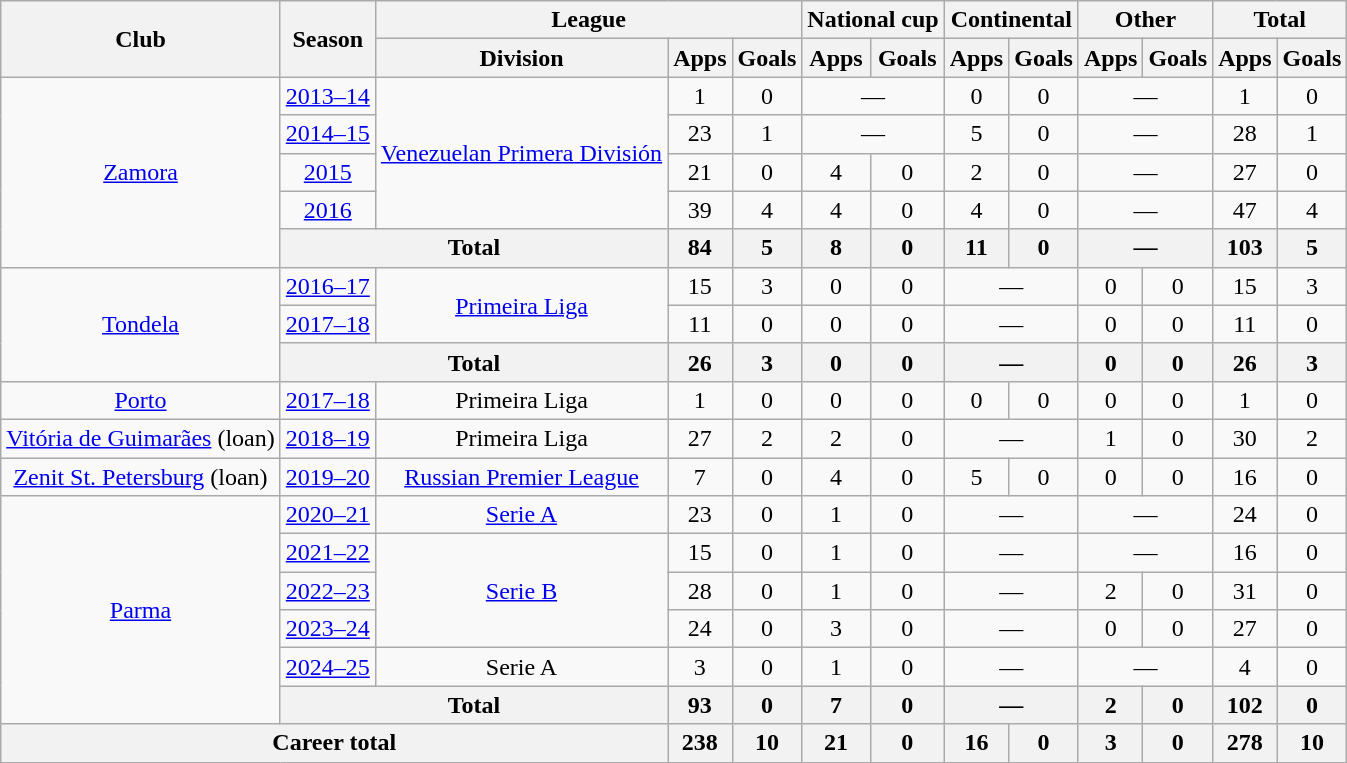<table class="wikitable" style="text-align: center">
<tr>
<th rowspan="2">Club</th>
<th rowspan="2">Season</th>
<th colspan="3">League</th>
<th colspan="2">National cup</th>
<th colspan="2">Continental</th>
<th colspan="2">Other</th>
<th colspan="2">Total</th>
</tr>
<tr>
<th>Division</th>
<th>Apps</th>
<th>Goals</th>
<th>Apps</th>
<th>Goals</th>
<th>Apps</th>
<th>Goals</th>
<th>Apps</th>
<th>Goals</th>
<th>Apps</th>
<th>Goals</th>
</tr>
<tr>
<td rowspan="5"><a href='#'>Zamora</a></td>
<td><a href='#'>2013–14</a></td>
<td rowspan="4"><a href='#'>Venezuelan Primera División</a></td>
<td>1</td>
<td>0</td>
<td colspan="2">—</td>
<td>0</td>
<td>0</td>
<td colspan="2">—</td>
<td>1</td>
<td>0</td>
</tr>
<tr>
<td><a href='#'>2014–15</a></td>
<td>23</td>
<td>1</td>
<td colspan="2">—</td>
<td>5</td>
<td>0</td>
<td colspan="2">—</td>
<td>28</td>
<td>1</td>
</tr>
<tr>
<td><a href='#'>2015</a></td>
<td>21</td>
<td>0</td>
<td>4</td>
<td>0</td>
<td>2</td>
<td>0</td>
<td colspan="2">—</td>
<td>27</td>
<td>0</td>
</tr>
<tr>
<td><a href='#'>2016</a></td>
<td>39</td>
<td>4</td>
<td>4</td>
<td>0</td>
<td>4</td>
<td>0</td>
<td colspan="2">—</td>
<td>47</td>
<td>4</td>
</tr>
<tr>
<th colspan="2">Total</th>
<th>84</th>
<th>5</th>
<th>8</th>
<th>0</th>
<th>11</th>
<th>0</th>
<th colspan="2">—</th>
<th>103</th>
<th>5</th>
</tr>
<tr>
<td rowspan="3"><a href='#'>Tondela</a></td>
<td><a href='#'>2016–17</a></td>
<td rowspan="2"><a href='#'>Primeira Liga</a></td>
<td>15</td>
<td>3</td>
<td>0</td>
<td>0</td>
<td colspan="2">—</td>
<td>0</td>
<td>0</td>
<td>15</td>
<td>3</td>
</tr>
<tr>
<td><a href='#'>2017–18</a></td>
<td>11</td>
<td>0</td>
<td>0</td>
<td>0</td>
<td colspan="2">—</td>
<td>0</td>
<td>0</td>
<td>11</td>
<td>0</td>
</tr>
<tr>
<th colspan="2">Total</th>
<th>26</th>
<th>3</th>
<th>0</th>
<th>0</th>
<th colspan="2">—</th>
<th>0</th>
<th>0</th>
<th>26</th>
<th>3</th>
</tr>
<tr>
<td><a href='#'>Porto</a></td>
<td><a href='#'>2017–18</a></td>
<td>Primeira Liga</td>
<td>1</td>
<td>0</td>
<td>0</td>
<td>0</td>
<td>0</td>
<td>0</td>
<td>0</td>
<td>0</td>
<td>1</td>
<td>0</td>
</tr>
<tr>
<td><a href='#'>Vitória de Guimarães</a> (loan)</td>
<td><a href='#'>2018–19</a></td>
<td>Primeira Liga</td>
<td>27</td>
<td>2</td>
<td>2</td>
<td>0</td>
<td colspan="2">—</td>
<td>1</td>
<td>0</td>
<td>30</td>
<td>2</td>
</tr>
<tr>
<td><a href='#'>Zenit St. Petersburg</a> (loan)</td>
<td><a href='#'>2019–20</a></td>
<td><a href='#'>Russian Premier League</a></td>
<td>7</td>
<td>0</td>
<td>4</td>
<td>0</td>
<td>5</td>
<td>0</td>
<td>0</td>
<td>0</td>
<td>16</td>
<td>0</td>
</tr>
<tr>
<td rowspan="6"><a href='#'>Parma</a></td>
<td><a href='#'>2020–21</a></td>
<td><a href='#'>Serie A</a></td>
<td>23</td>
<td>0</td>
<td>1</td>
<td>0</td>
<td colspan="2">—</td>
<td colspan="2">—</td>
<td>24</td>
<td>0</td>
</tr>
<tr>
<td><a href='#'>2021–22</a></td>
<td rowspan="3"><a href='#'>Serie B</a></td>
<td>15</td>
<td>0</td>
<td>1</td>
<td>0</td>
<td colspan="2">—</td>
<td colspan="2">—</td>
<td>16</td>
<td>0</td>
</tr>
<tr>
<td><a href='#'>2022–23</a></td>
<td>28</td>
<td>0</td>
<td>1</td>
<td>0</td>
<td colspan="2">—</td>
<td>2</td>
<td>0</td>
<td>31</td>
<td>0</td>
</tr>
<tr>
<td><a href='#'>2023–24</a></td>
<td>24</td>
<td>0</td>
<td>3</td>
<td>0</td>
<td colspan="2">—</td>
<td>0</td>
<td>0</td>
<td>27</td>
<td>0</td>
</tr>
<tr>
<td><a href='#'>2024–25</a></td>
<td>Serie A</td>
<td>3</td>
<td>0</td>
<td>1</td>
<td>0</td>
<td colspan="2">—</td>
<td colspan="2">—</td>
<td>4</td>
<td>0</td>
</tr>
<tr>
<th colspan="2">Total</th>
<th>93</th>
<th>0</th>
<th>7</th>
<th>0</th>
<th colspan="2">—</th>
<th>2</th>
<th>0</th>
<th>102</th>
<th>0</th>
</tr>
<tr>
<th colspan="3">Career total</th>
<th>238</th>
<th>10</th>
<th>21</th>
<th>0</th>
<th>16</th>
<th>0</th>
<th>3</th>
<th>0</th>
<th>278</th>
<th>10</th>
</tr>
</table>
